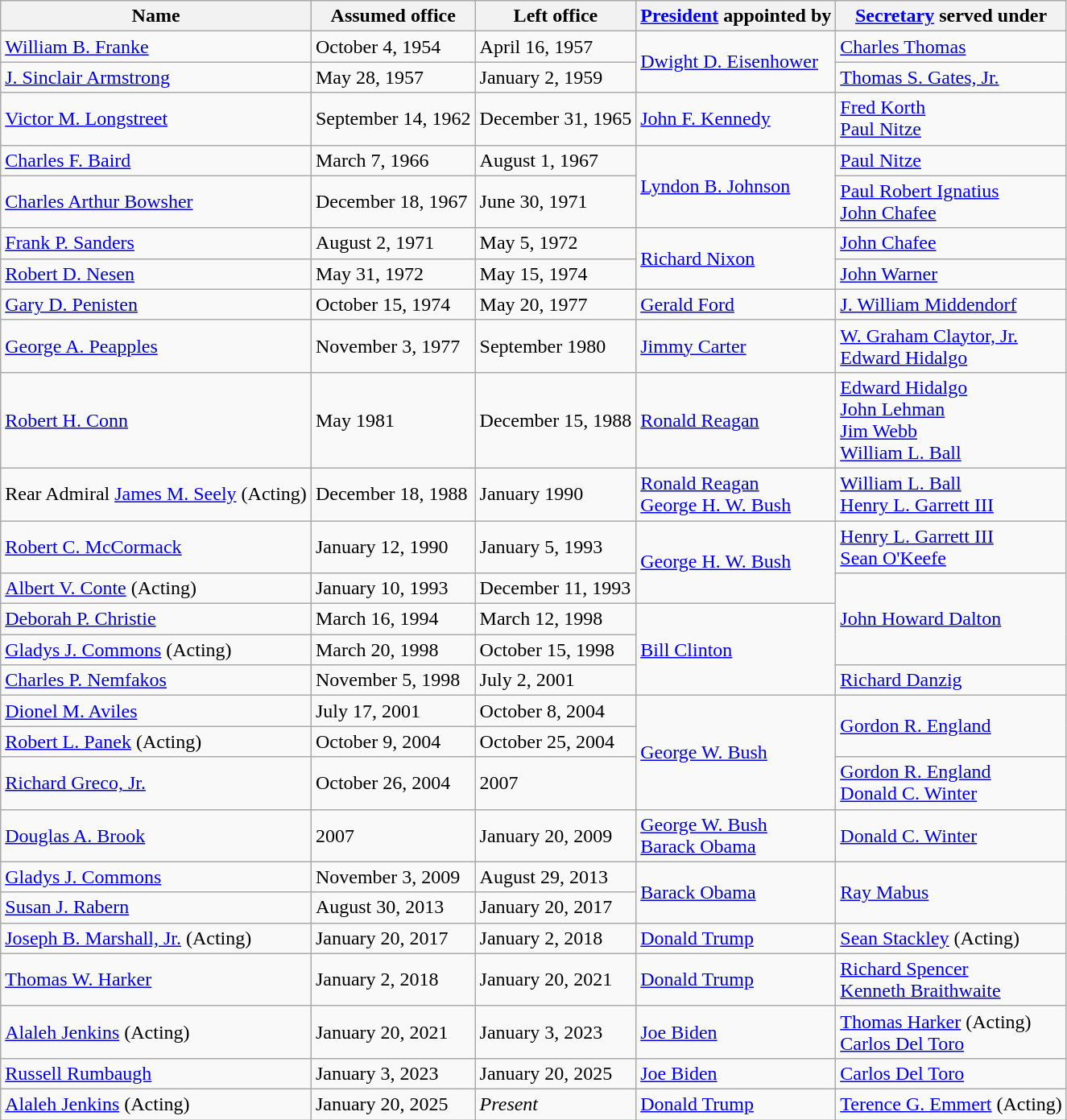<table class="wikitable">
<tr>
<th>Name</th>
<th>Assumed office</th>
<th>Left office</th>
<th><a href='#'>President</a> appointed by</th>
<th><a href='#'>Secretary</a> served under</th>
</tr>
<tr>
<td><a href='#'>William B. Franke</a></td>
<td>October 4, 1954</td>
<td>April 16, 1957</td>
<td rowspan="2"><a href='#'>Dwight D. Eisenhower</a></td>
<td><a href='#'>Charles Thomas</a></td>
</tr>
<tr>
<td><a href='#'>J. Sinclair Armstrong</a></td>
<td>May 28, 1957</td>
<td>January 2, 1959</td>
<td><a href='#'>Thomas S. Gates, Jr.</a></td>
</tr>
<tr>
<td><a href='#'>Victor M. Longstreet</a></td>
<td>September 14, 1962</td>
<td>December 31, 1965</td>
<td><a href='#'>John F. Kennedy</a></td>
<td><a href='#'>Fred Korth</a><br><a href='#'>Paul Nitze</a></td>
</tr>
<tr>
<td><a href='#'>Charles F. Baird</a></td>
<td>March 7, 1966</td>
<td>August 1, 1967</td>
<td rowspan="2"><a href='#'>Lyndon B. Johnson</a></td>
<td><a href='#'>Paul Nitze</a></td>
</tr>
<tr>
<td><a href='#'>Charles Arthur Bowsher</a></td>
<td>December 18, 1967</td>
<td>June 30, 1971</td>
<td><a href='#'>Paul Robert Ignatius</a><br><a href='#'>John Chafee</a></td>
</tr>
<tr>
<td><a href='#'>Frank P. Sanders</a></td>
<td>August 2, 1971</td>
<td>May 5, 1972</td>
<td rowspan="2"><a href='#'>Richard Nixon</a></td>
<td><a href='#'>John Chafee</a></td>
</tr>
<tr>
<td><a href='#'>Robert D. Nesen</a></td>
<td>May 31, 1972</td>
<td>May 15, 1974</td>
<td><a href='#'>John Warner</a></td>
</tr>
<tr>
<td><a href='#'>Gary D. Penisten</a></td>
<td>October 15, 1974</td>
<td>May 20, 1977</td>
<td><a href='#'>Gerald Ford</a></td>
<td><a href='#'>J. William Middendorf</a></td>
</tr>
<tr>
<td><a href='#'>George A. Peapples</a></td>
<td>November 3, 1977</td>
<td>September 1980</td>
<td><a href='#'>Jimmy Carter</a></td>
<td><a href='#'>W. Graham Claytor, Jr.</a><br><a href='#'>Edward Hidalgo</a></td>
</tr>
<tr>
<td><a href='#'>Robert H. Conn</a></td>
<td>May 1981</td>
<td>December 15, 1988</td>
<td><a href='#'>Ronald Reagan</a></td>
<td><a href='#'>Edward Hidalgo</a><br><a href='#'>John Lehman</a><br><a href='#'>Jim Webb</a><br><a href='#'>William L. Ball</a></td>
</tr>
<tr>
<td>Rear Admiral <a href='#'>James M. Seely</a> (Acting)</td>
<td>December 18, 1988</td>
<td>January 1990</td>
<td><a href='#'>Ronald Reagan</a><br><a href='#'>George H. W. Bush</a></td>
<td><a href='#'>William L. Ball</a><br><a href='#'>Henry L. Garrett III</a></td>
</tr>
<tr>
<td><a href='#'>Robert C. McCormack</a></td>
<td>January 12, 1990</td>
<td>January 5, 1993</td>
<td rowspan="2"><a href='#'>George H. W. Bush</a></td>
<td><a href='#'>Henry L. Garrett III</a><br><a href='#'>Sean O'Keefe</a></td>
</tr>
<tr>
<td><a href='#'>Albert V. Conte</a> (Acting)</td>
<td>January 10, 1993</td>
<td>December 11, 1993</td>
<td rowspan="3"><a href='#'>John Howard Dalton</a></td>
</tr>
<tr>
<td><a href='#'>Deborah P. Christie</a></td>
<td>March 16, 1994</td>
<td>March 12, 1998</td>
<td rowspan="3"><a href='#'>Bill Clinton</a></td>
</tr>
<tr>
<td><a href='#'>Gladys J. Commons</a> (Acting)</td>
<td>March 20, 1998</td>
<td>October 15, 1998</td>
</tr>
<tr>
<td><a href='#'>Charles P. Nemfakos</a></td>
<td>November 5, 1998</td>
<td>July 2, 2001</td>
<td><a href='#'>Richard Danzig</a></td>
</tr>
<tr>
<td><a href='#'>Dionel M. Aviles</a></td>
<td>July 17, 2001</td>
<td>October 8, 2004</td>
<td rowspan="3"><a href='#'>George W. Bush</a></td>
<td rowspan="2"><a href='#'>Gordon R. England</a></td>
</tr>
<tr>
<td><a href='#'>Robert L. Panek</a> (Acting)</td>
<td>October 9, 2004</td>
<td>October 25, 2004</td>
</tr>
<tr>
<td><a href='#'>Richard Greco, Jr.</a></td>
<td>October 26, 2004</td>
<td>2007</td>
<td><a href='#'>Gordon R. England</a><br><a href='#'>Donald C. Winter</a></td>
</tr>
<tr>
<td><a href='#'>Douglas A. Brook</a></td>
<td>2007</td>
<td>January 20, 2009</td>
<td><a href='#'>George W. Bush</a><br><a href='#'>Barack Obama</a></td>
<td><a href='#'>Donald C. Winter</a></td>
</tr>
<tr>
<td><a href='#'>Gladys J. Commons</a></td>
<td>November 3, 2009</td>
<td>August 29, 2013</td>
<td rowspan="2"><a href='#'>Barack Obama</a></td>
<td rowspan="2"><a href='#'>Ray Mabus</a></td>
</tr>
<tr>
<td><a href='#'>Susan J. Rabern</a></td>
<td>August 30, 2013</td>
<td>January 20, 2017</td>
</tr>
<tr>
<td><a href='#'>Joseph B. Marshall, Jr.</a> (Acting)</td>
<td>January 20, 2017</td>
<td>January 2, 2018</td>
<td><a href='#'>Donald Trump</a></td>
<td><a href='#'>Sean Stackley</a> (Acting)</td>
</tr>
<tr>
<td><a href='#'>Thomas W. Harker</a></td>
<td>January 2, 2018</td>
<td>January 20, 2021</td>
<td><a href='#'>Donald Trump</a></td>
<td><a href='#'>Richard Spencer</a><br><a href='#'>Kenneth Braithwaite</a></td>
</tr>
<tr>
<td><a href='#'>Alaleh Jenkins</a> (Acting)</td>
<td>January 20, 2021</td>
<td>January 3, 2023</td>
<td><a href='#'>Joe Biden</a></td>
<td><a href='#'>Thomas Harker</a> (Acting)<br><a href='#'>Carlos Del Toro</a></td>
</tr>
<tr>
<td><a href='#'>Russell Rumbaugh</a></td>
<td>January 3, 2023</td>
<td>January 20, 2025</td>
<td><a href='#'>Joe Biden</a></td>
<td><a href='#'>Carlos Del Toro</a></td>
</tr>
<tr>
<td><a href='#'>Alaleh Jenkins</a> (Acting)</td>
<td>January 20, 2025</td>
<td><em>Present</em></td>
<td><a href='#'>Donald Trump</a></td>
<td><a href='#'>Terence G. Emmert</a> (Acting)</td>
</tr>
</table>
